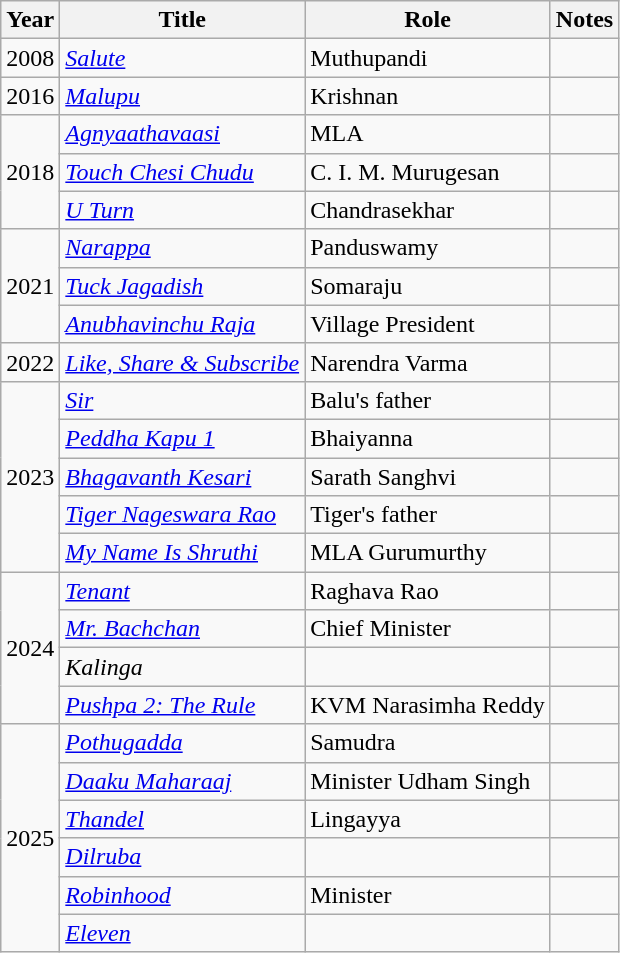<table class="wikitable">
<tr>
<th>Year</th>
<th>Title</th>
<th>Role</th>
<th>Notes</th>
</tr>
<tr>
<td>2008</td>
<td><em><a href='#'>Salute</a></em></td>
<td>Muthupandi</td>
<td></td>
</tr>
<tr>
<td>2016</td>
<td><em><a href='#'>Malupu</a></em></td>
<td>Krishnan</td>
<td></td>
</tr>
<tr>
<td rowspan="3">2018</td>
<td><em><a href='#'>Agnyaathavaasi</a></em></td>
<td>MLA</td>
<td></td>
</tr>
<tr>
<td><em><a href='#'>Touch Chesi Chudu</a></em></td>
<td>C. I. M. Murugesan</td>
<td></td>
</tr>
<tr>
<td><em><a href='#'>U Turn</a></em></td>
<td>Chandrasekhar</td>
<td></td>
</tr>
<tr>
<td rowspan="3">2021</td>
<td><em><a href='#'>Narappa</a></em></td>
<td>Panduswamy</td>
<td></td>
</tr>
<tr>
<td><em><a href='#'>Tuck Jagadish</a></em></td>
<td>Somaraju</td>
<td></td>
</tr>
<tr>
<td><em><a href='#'>Anubhavinchu Raja</a></em></td>
<td>Village President</td>
<td></td>
</tr>
<tr>
<td>2022</td>
<td><em><a href='#'>Like, Share & Subscribe</a></em></td>
<td>Narendra Varma</td>
<td></td>
</tr>
<tr>
<td rowspan="5">2023</td>
<td><em><a href='#'>Sir</a></em></td>
<td>Balu's father</td>
<td></td>
</tr>
<tr>
<td><em><a href='#'>Peddha Kapu 1</a></em></td>
<td>Bhaiyanna</td>
<td></td>
</tr>
<tr>
<td><em><a href='#'>Bhagavanth Kesari</a></em></td>
<td>Sarath Sanghvi</td>
<td></td>
</tr>
<tr>
<td><em><a href='#'>Tiger Nageswara Rao</a></em></td>
<td>Tiger's father</td>
<td></td>
</tr>
<tr>
<td><em><a href='#'>My Name Is Shruthi</a></em></td>
<td>MLA Gurumurthy</td>
<td></td>
</tr>
<tr>
<td rowspan="4">2024</td>
<td><a href='#'><em>Tenant</em></a></td>
<td>Raghava Rao</td>
<td></td>
</tr>
<tr>
<td><em><a href='#'>Mr. Bachchan</a></em></td>
<td>Chief Minister</td>
<td></td>
</tr>
<tr>
<td><em>Kalinga</em></td>
<td></td>
<td></td>
</tr>
<tr>
<td><em><a href='#'>Pushpa 2: The Rule</a></em></td>
<td>KVM Narasimha Reddy</td>
<td></td>
</tr>
<tr>
<td rowspan="6">2025</td>
<td><em><a href='#'>Pothugadda</a></em></td>
<td>Samudra</td>
<td></td>
</tr>
<tr>
<td><em><a href='#'>Daaku Maharaaj</a></em></td>
<td>Minister Udham Singh</td>
<td></td>
</tr>
<tr>
<td><em><a href='#'>Thandel</a></em></td>
<td>Lingayya</td>
<td></td>
</tr>
<tr>
<td><em><a href='#'>Dilruba</a></em></td>
<td></td>
<td></td>
</tr>
<tr>
<td><em><a href='#'>Robinhood</a></em></td>
<td>Minister</td>
<td></td>
</tr>
<tr>
<td><em><a href='#'>Eleven</a></em></td>
<td></td>
<td></td>
</tr>
</table>
